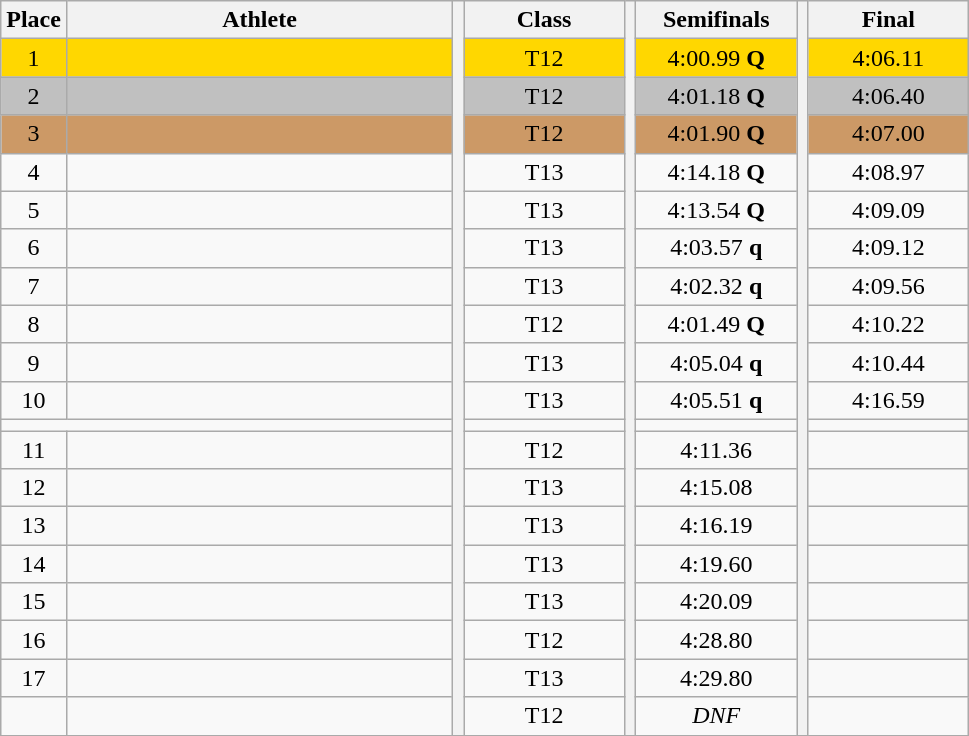<table class="wikitable" style="text-align:center">
<tr>
<th>Place</th>
<th width=250>Athlete</th>
<th rowspan=31></th>
<th width=100>Class</th>
<th rowspan=31></th>
<th width=100>Semifinals</th>
<th rowspan=31></th>
<th width=100>Final</th>
</tr>
<tr bgcolor=gold>
<td>1</td>
<td align=left></td>
<td>T12</td>
<td>4:00.99 <strong>Q</strong></td>
<td>4:06.11</td>
</tr>
<tr bgcolor=silver>
<td>2</td>
<td align=left></td>
<td>T12</td>
<td>4:01.18 <strong>Q</strong></td>
<td>4:06.40</td>
</tr>
<tr bgcolor=cc9966>
<td>3</td>
<td align=left></td>
<td>T12</td>
<td>4:01.90 <strong>Q</strong></td>
<td>4:07.00</td>
</tr>
<tr>
<td>4</td>
<td align=left></td>
<td>T13</td>
<td>4:14.18 <strong>Q</strong></td>
<td>4:08.97</td>
</tr>
<tr>
<td>5</td>
<td align=left></td>
<td>T13</td>
<td>4:13.54 <strong>Q</strong></td>
<td>4:09.09</td>
</tr>
<tr>
<td>6</td>
<td align=left></td>
<td>T13</td>
<td>4:03.57 <strong>q</strong></td>
<td>4:09.12</td>
</tr>
<tr>
<td>7</td>
<td align=left></td>
<td>T13</td>
<td>4:02.32 <strong>q</strong></td>
<td>4:09.56</td>
</tr>
<tr>
<td>8</td>
<td align=left></td>
<td>T12</td>
<td>4:01.49 <strong>Q</strong></td>
<td>4:10.22</td>
</tr>
<tr>
<td>9</td>
<td align=left></td>
<td>T13</td>
<td>4:05.04 <strong>q</strong></td>
<td>4:10.44</td>
</tr>
<tr>
<td>10</td>
<td align=left></td>
<td>T13</td>
<td>4:05.51 <strong>q</strong></td>
<td>4:16.59</td>
</tr>
<tr>
<td colspan=10></td>
</tr>
<tr>
<td>11</td>
<td align=left></td>
<td>T12</td>
<td>4:11.36</td>
<td></td>
</tr>
<tr>
<td>12</td>
<td align=left></td>
<td>T13</td>
<td>4:15.08</td>
<td></td>
</tr>
<tr>
<td>13</td>
<td align=left></td>
<td>T13</td>
<td>4:16.19</td>
<td></td>
</tr>
<tr>
<td>14</td>
<td align=left></td>
<td>T13</td>
<td>4:19.60</td>
<td></td>
</tr>
<tr>
<td>15</td>
<td align=left></td>
<td>T13</td>
<td>4:20.09</td>
<td></td>
</tr>
<tr>
<td>16</td>
<td align=left></td>
<td>T12</td>
<td>4:28.80</td>
<td></td>
</tr>
<tr>
<td>17</td>
<td align=left></td>
<td>T13</td>
<td>4:29.80</td>
<td></td>
</tr>
<tr>
<td></td>
<td align=left></td>
<td>T12</td>
<td><em>DNF</em></td>
<td></td>
</tr>
<tr>
</tr>
</table>
